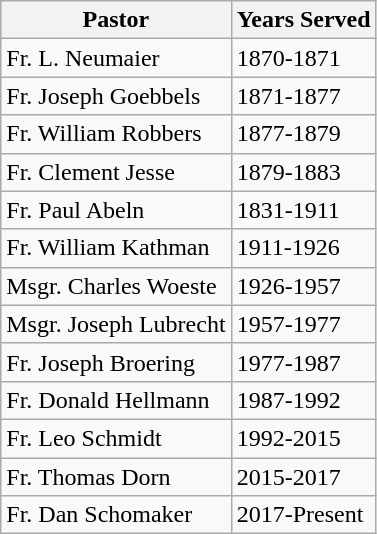<table class="wikitable">
<tr>
<th>Pastor</th>
<th>Years Served</th>
</tr>
<tr>
<td>Fr. L. Neumaier</td>
<td>1870-1871</td>
</tr>
<tr>
<td>Fr. Joseph Goebbels</td>
<td>1871-1877</td>
</tr>
<tr>
<td>Fr. William Robbers</td>
<td>1877-1879</td>
</tr>
<tr>
<td>Fr. Clement Jesse</td>
<td>1879-1883</td>
</tr>
<tr>
<td>Fr. Paul Abeln</td>
<td>1831-1911</td>
</tr>
<tr>
<td>Fr. William Kathman</td>
<td>1911-1926</td>
</tr>
<tr>
<td>Msgr. Charles Woeste</td>
<td>1926-1957</td>
</tr>
<tr>
<td>Msgr. Joseph Lubrecht</td>
<td>1957-1977</td>
</tr>
<tr>
<td>Fr. Joseph Broering</td>
<td>1977-1987</td>
</tr>
<tr>
<td>Fr. Donald Hellmann</td>
<td>1987-1992</td>
</tr>
<tr>
<td>Fr. Leo Schmidt</td>
<td>1992-2015</td>
</tr>
<tr>
<td>Fr. Thomas Dorn</td>
<td>2015-2017</td>
</tr>
<tr>
<td>Fr. Dan Schomaker</td>
<td>2017-Present</td>
</tr>
</table>
